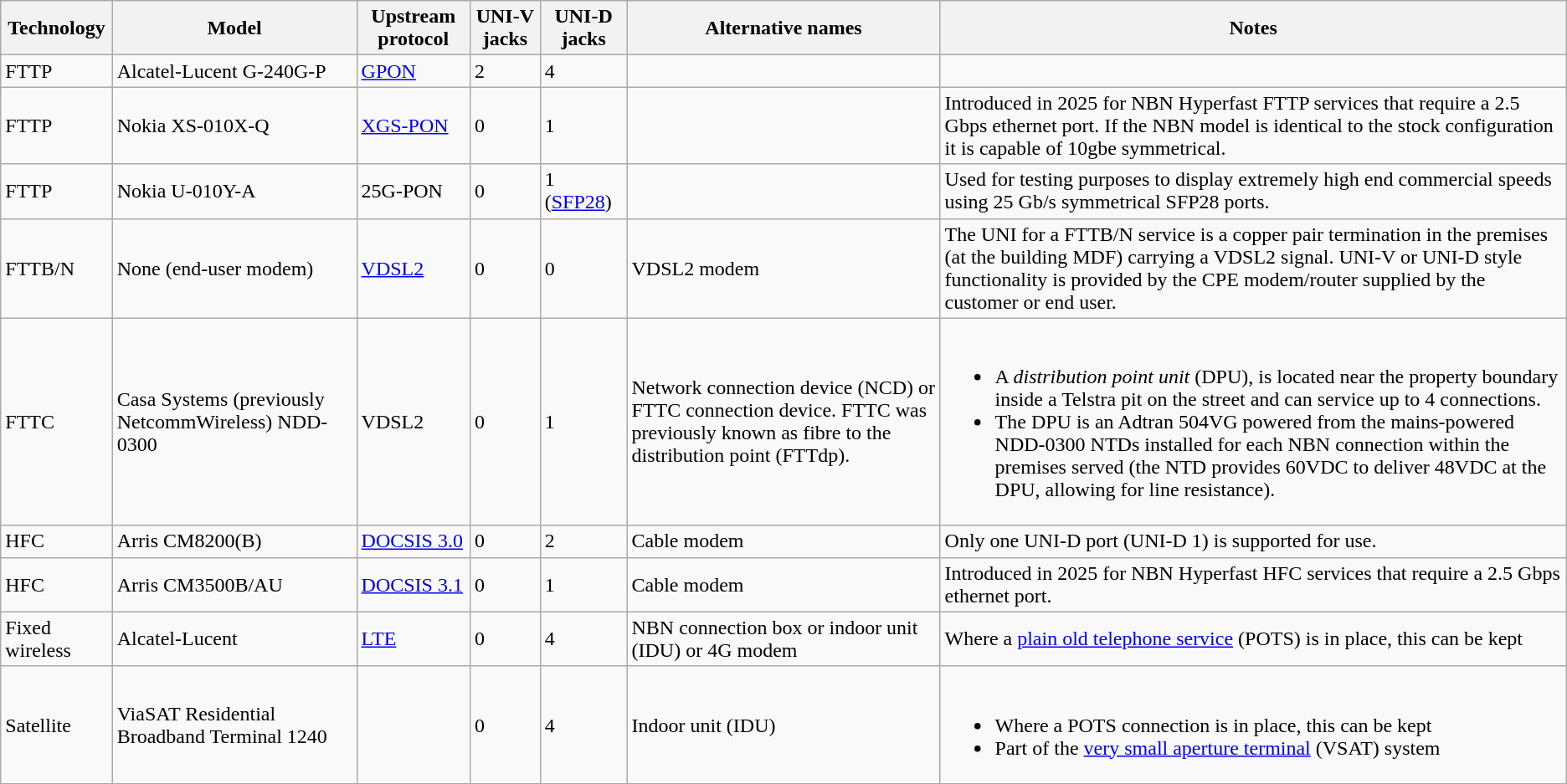<table class="wikitable sortable">
<tr>
<th scope="col">Technology</th>
<th scope="col">Model</th>
<th scope="col">Upstream protocol</th>
<th scope="col">UNI-V jacks</th>
<th scope="col">UNI-D jacks</th>
<th scope="col" style="width: 20%;">Alternative names</th>
<th scope="col" style="width: 40%;">Notes</th>
</tr>
<tr>
<td>FTTP</td>
<td>Alcatel-Lucent G-240G-P</td>
<td><a href='#'>GPON</a></td>
<td>2</td>
<td>4</td>
<td></td>
<td></td>
</tr>
<tr>
<td>FTTP</td>
<td>Nokia XS-010X-Q</td>
<td><a href='#'>XGS-PON</a></td>
<td>0</td>
<td>1</td>
<td></td>
<td>Introduced in 2025 for NBN Hyperfast FTTP services that require a 2.5 Gbps ethernet port. If the NBN model is identical to the stock configuration it is capable of 10gbe symmetrical.</td>
</tr>
<tr>
<td>FTTP</td>
<td>Nokia U-010Y-A</td>
<td>25G-PON</td>
<td>0</td>
<td>1 (<a href='#'>SFP28</a>)</td>
<td></td>
<td>Used for testing purposes to display extremely high end commercial speeds using 25 Gb/s symmetrical SFP28 ports.</td>
</tr>
<tr>
<td>FTTB/N</td>
<td>None (end-user modem)</td>
<td><a href='#'>VDSL2</a></td>
<td>0</td>
<td>0</td>
<td>VDSL2 modem</td>
<td>The UNI for a FTTB/N service is a copper pair termination in the premises (at the building MDF) carrying a VDSL2 signal.  UNI-V or UNI-D style functionality is provided by the CPE modem/router supplied by the customer or end user.</td>
</tr>
<tr>
<td>FTTC</td>
<td>Casa Systems (previously NetcommWireless) NDD-0300</td>
<td>VDSL2</td>
<td>0</td>
<td>1</td>
<td>Network connection device (NCD) or FTTC connection device. FTTC was previously known as fibre to the distribution point (FTTdp).</td>
<td><br><ul><li>A <em>distribution point unit</em> (DPU), is located near the property boundary inside a Telstra pit on the street and can service up to 4 connections.</li><li>The DPU is an Adtran 504VG powered from the mains-powered NDD-0300 NTDs installed for each NBN connection within the premises served (the NTD provides 60VDC to deliver 48VDC at the DPU, allowing for line resistance).</li></ul></td>
</tr>
<tr>
<td>HFC</td>
<td>Arris CM8200(B)</td>
<td><a href='#'>DOCSIS 3.0</a></td>
<td>0</td>
<td>2</td>
<td>Cable modem</td>
<td>Only one UNI-D port (UNI-D 1) is supported for use.</td>
</tr>
<tr>
<td>HFC</td>
<td>Arris CM3500B/AU</td>
<td><a href='#'>DOCSIS 3.1</a></td>
<td>0</td>
<td>1</td>
<td>Cable modem</td>
<td>Introduced in 2025 for NBN Hyperfast HFC services that require a 2.5 Gbps ethernet port.</td>
</tr>
<tr>
<td>Fixed wireless</td>
<td>Alcatel-Lucent</td>
<td><a href='#'>LTE</a></td>
<td>0</td>
<td>4</td>
<td>NBN connection box or indoor unit (IDU) or 4G modem</td>
<td>Where a <a href='#'>plain old telephone service</a> (POTS) is in place, this can be kept</td>
</tr>
<tr>
<td>Satellite</td>
<td>ViaSAT Residential Broadband Terminal 1240</td>
<td></td>
<td>0</td>
<td>4</td>
<td>Indoor unit (IDU)</td>
<td><br><ul><li>Where a POTS connection is in place, this can be kept</li><li>Part of the <a href='#'>very small aperture terminal</a> (VSAT) system</li></ul></td>
</tr>
</table>
